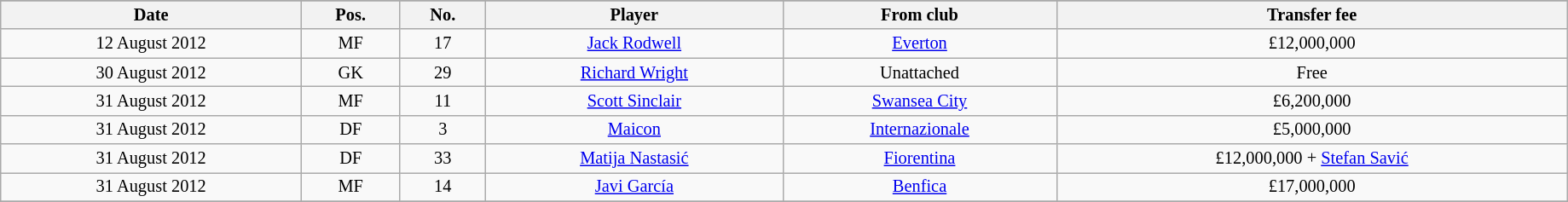<table class="wikitable sortable" style="width:97%; text-align:center; font-size:85%; text-align:centre;">
<tr>
</tr>
<tr>
<th>Date</th>
<th>Pos.</th>
<th>No.</th>
<th>Player</th>
<th>From club</th>
<th>Transfer fee</th>
</tr>
<tr>
<td>12 August 2012</td>
<td>MF</td>
<td>17</td>
<td> <a href='#'>Jack Rodwell</a></td>
<td> <a href='#'>Everton</a></td>
<td>£12,000,000</td>
</tr>
<tr>
<td>30 August 2012</td>
<td>GK</td>
<td>29</td>
<td> <a href='#'>Richard Wright</a></td>
<td>Unattached</td>
<td>Free</td>
</tr>
<tr>
<td>31 August 2012</td>
<td>MF</td>
<td>11</td>
<td> <a href='#'>Scott Sinclair</a></td>
<td> <a href='#'>Swansea City</a></td>
<td>£6,200,000</td>
</tr>
<tr>
<td>31 August 2012</td>
<td>DF</td>
<td>3</td>
<td> <a href='#'>Maicon</a></td>
<td> <a href='#'>Internazionale</a></td>
<td>£5,000,000</td>
</tr>
<tr>
<td>31 August 2012</td>
<td>DF</td>
<td>33</td>
<td> <a href='#'>Matija Nastasić</a></td>
<td> <a href='#'>Fiorentina</a></td>
<td>£12,000,000 + <a href='#'>Stefan Savić</a></td>
</tr>
<tr>
<td>31 August 2012</td>
<td>MF</td>
<td>14</td>
<td> <a href='#'>Javi García</a></td>
<td> <a href='#'>Benfica</a></td>
<td>£17,000,000</td>
</tr>
<tr>
</tr>
</table>
